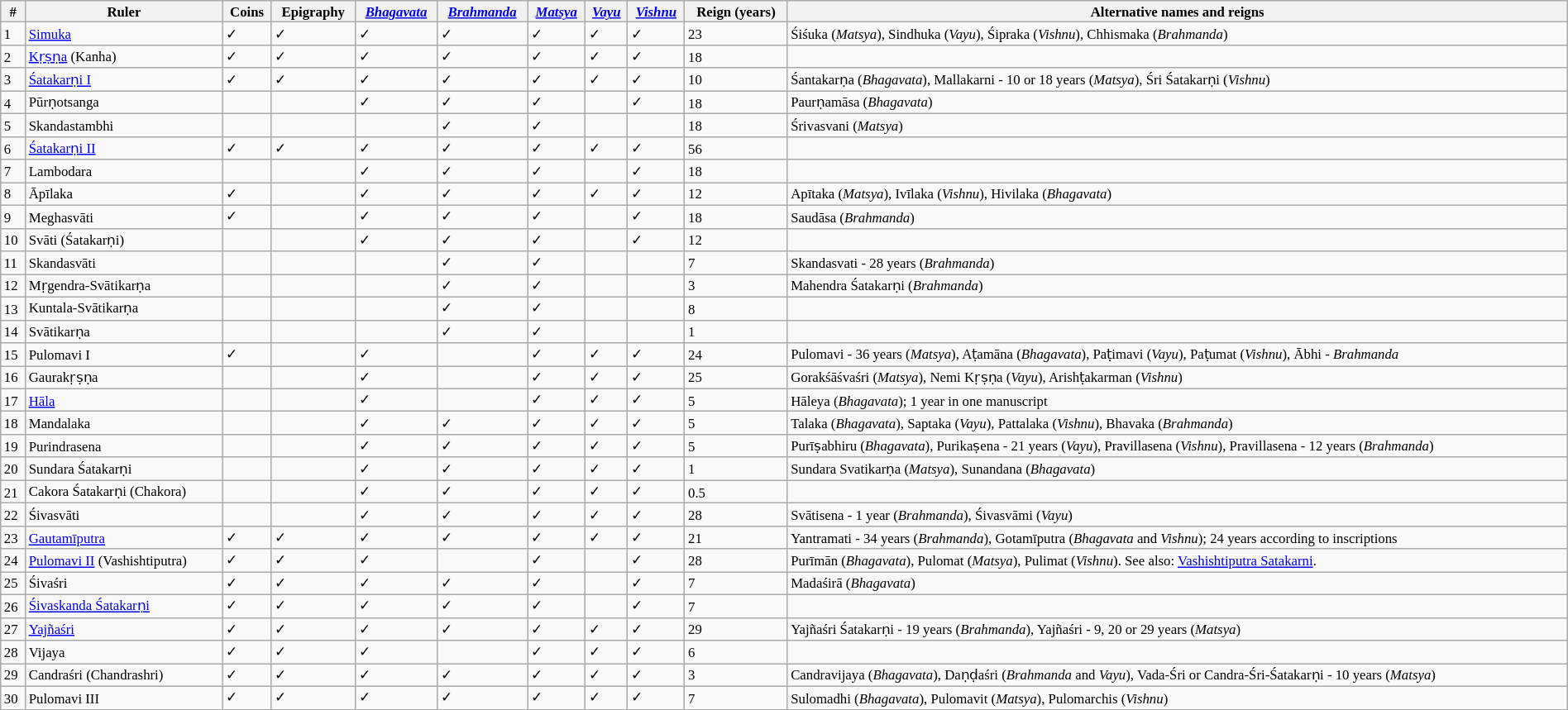<table class="wikitable sortable" style="font-size: 70%; width: 100%;">
<tr>
<th>#</th>
<th>Ruler</th>
<th>Coins</th>
<th>Epigraphy</th>
<th><em><a href='#'>Bhagavata</a></em></th>
<th><em><a href='#'>Brahmanda</a></em></th>
<th><em><a href='#'>Matsya</a></em></th>
<th><em><a href='#'>Vayu</a></em></th>
<th><em><a href='#'>Vishnu</a></em></th>
<th>Reign (years)</th>
<th>Alternative names and reigns</th>
</tr>
<tr>
<td>1</td>
<td><a href='#'>Simuka</a></td>
<td>✓</td>
<td>✓</td>
<td>✓</td>
<td>✓</td>
<td>✓</td>
<td>✓</td>
<td>✓</td>
<td>23</td>
<td>Śiśuka (<em>Matsya</em>), Sindhuka (<em>Vayu</em>), Śipraka (<em>Vishnu</em>), Chhismaka (<em>Brahmanda</em>)</td>
</tr>
<tr>
<td>2</td>
<td><a href='#'>Kṛṣṇa</a> (Kanha)</td>
<td>✓</td>
<td>✓</td>
<td>✓</td>
<td>✓</td>
<td>✓</td>
<td>✓</td>
<td>✓</td>
<td>18</td>
<td></td>
</tr>
<tr>
<td>3</td>
<td><a href='#'>Śatakarṇi I</a></td>
<td>✓</td>
<td>✓</td>
<td>✓</td>
<td>✓</td>
<td>✓</td>
<td>✓</td>
<td>✓</td>
<td>10</td>
<td>Śantakarṇa (<em>Bhagavata</em>), Mallakarni - 10 or 18 years (<em>Matsya</em>), Śri Śatakarṇi (<em>Vishnu</em>)</td>
</tr>
<tr>
<td>4</td>
<td>Pūrṇotsanga</td>
<td></td>
<td></td>
<td>✓</td>
<td>✓</td>
<td>✓</td>
<td></td>
<td>✓</td>
<td>18</td>
<td>Paurṇamāsa (<em>Bhagavata</em>)</td>
</tr>
<tr>
<td>5</td>
<td>Skandastambhi</td>
<td></td>
<td></td>
<td></td>
<td>✓</td>
<td>✓</td>
<td></td>
<td></td>
<td>18</td>
<td>Śrivasvani (<em>Matsya</em>)</td>
</tr>
<tr>
<td>6</td>
<td><a href='#'>Śatakarṇi II</a></td>
<td>✓</td>
<td>✓</td>
<td>✓</td>
<td>✓</td>
<td>✓</td>
<td>✓</td>
<td>✓</td>
<td>56</td>
<td></td>
</tr>
<tr>
<td>7</td>
<td>Lambodara</td>
<td></td>
<td></td>
<td>✓</td>
<td>✓</td>
<td>✓</td>
<td></td>
<td>✓</td>
<td>18</td>
<td></td>
</tr>
<tr>
<td>8</td>
<td>Āpīlaka</td>
<td>✓</td>
<td></td>
<td>✓</td>
<td>✓</td>
<td>✓</td>
<td>✓</td>
<td>✓</td>
<td>12</td>
<td>Apītaka (<em>Matsya</em>), Ivīlaka (<em>Vishnu</em>), Hivilaka (<em>Bhagavata</em>)</td>
</tr>
<tr>
<td>9</td>
<td>Meghasvāti</td>
<td>✓</td>
<td></td>
<td>✓</td>
<td>✓</td>
<td>✓</td>
<td></td>
<td>✓</td>
<td>18</td>
<td>Saudāsa (<em>Brahmanda</em>)</td>
</tr>
<tr>
<td>10</td>
<td>Svāti (Śatakarṇi)</td>
<td></td>
<td></td>
<td>✓</td>
<td>✓</td>
<td>✓</td>
<td></td>
<td>✓</td>
<td>12</td>
<td></td>
</tr>
<tr>
<td>11</td>
<td>Skandasvāti</td>
<td></td>
<td></td>
<td></td>
<td>✓</td>
<td>✓</td>
<td></td>
<td></td>
<td>7</td>
<td>Skandasvati - 28 years (<em>Brahmanda</em>)</td>
</tr>
<tr>
<td>12</td>
<td>Mṛgendra-Svātikarṇa</td>
<td></td>
<td></td>
<td></td>
<td>✓</td>
<td>✓</td>
<td></td>
<td></td>
<td>3</td>
<td>Mahendra Śatakarṇi (<em>Brahmanda</em>)</td>
</tr>
<tr>
<td>13</td>
<td>Kuntala-Svātikarṇa</td>
<td></td>
<td></td>
<td></td>
<td>✓</td>
<td>✓</td>
<td></td>
<td></td>
<td>8</td>
<td></td>
</tr>
<tr>
<td>14</td>
<td>Svātikarṇa</td>
<td></td>
<td></td>
<td></td>
<td>✓</td>
<td>✓</td>
<td></td>
<td></td>
<td>1</td>
<td></td>
</tr>
<tr>
<td>15</td>
<td>Pulomavi I</td>
<td>✓</td>
<td></td>
<td>✓</td>
<td></td>
<td>✓</td>
<td>✓</td>
<td>✓</td>
<td>24</td>
<td>Pulomavi - 36 years (<em>Matsya</em>), Aṭamāna (<em>Bhagavata</em>), Paṭimavi (<em>Vayu</em>), Paṭumat (<em>Vishnu</em>), Ābhi - <em>Brahmanda</em></td>
</tr>
<tr>
<td>16</td>
<td>Gaurakṛṣṇa</td>
<td></td>
<td></td>
<td>✓</td>
<td></td>
<td>✓</td>
<td>✓</td>
<td>✓</td>
<td>25</td>
<td>Gorakśāśvaśri (<em>Matsya</em>), Nemi Kṛṣṇa (<em>Vayu</em>), Arishṭakarman (<em>Vishnu</em>)</td>
</tr>
<tr>
<td>17</td>
<td><a href='#'>Hāla</a></td>
<td></td>
<td></td>
<td>✓</td>
<td></td>
<td>✓</td>
<td>✓</td>
<td>✓</td>
<td>5</td>
<td>Hāleya (<em>Bhagavata</em>); 1 year in one manuscript</td>
</tr>
<tr>
<td>18</td>
<td>Mandalaka</td>
<td></td>
<td></td>
<td>✓</td>
<td>✓</td>
<td>✓</td>
<td>✓</td>
<td>✓</td>
<td>5</td>
<td>Talaka (<em>Bhagavata</em>), Saptaka (<em>Vayu</em>), Pattalaka (<em>Vishnu</em>), Bhavaka (<em>Brahmanda</em>)</td>
</tr>
<tr>
<td>19</td>
<td>Purindrasena</td>
<td></td>
<td></td>
<td>✓</td>
<td>✓</td>
<td>✓</td>
<td>✓</td>
<td>✓</td>
<td>5</td>
<td>Purīṣabhiru (<em>Bhagavata</em>), Purikaṣena - 21 years (<em>Vayu</em>), Pravillasena (<em>Vishnu</em>), Pravillasena - 12 years (<em>Brahmanda</em>)</td>
</tr>
<tr>
<td>20</td>
<td>Sundara Śatakarṇi</td>
<td></td>
<td></td>
<td>✓</td>
<td>✓</td>
<td>✓</td>
<td>✓</td>
<td>✓</td>
<td>1</td>
<td>Sundara Svatikarṇa (<em>Matsya</em>), Sunandana (<em>Bhagavata</em>)</td>
</tr>
<tr>
<td>21</td>
<td>Cakora Śatakarṇi (Chakora)</td>
<td></td>
<td></td>
<td>✓</td>
<td>✓</td>
<td>✓</td>
<td>✓</td>
<td>✓</td>
<td>0.5</td>
<td></td>
</tr>
<tr>
<td>22</td>
<td>Śivasvāti</td>
<td></td>
<td></td>
<td>✓</td>
<td>✓</td>
<td>✓</td>
<td>✓</td>
<td>✓</td>
<td>28</td>
<td>Svātisena - 1 year (<em>Brahmanda</em>), Śivasvāmi (<em>Vayu</em>)</td>
</tr>
<tr>
<td>23</td>
<td><a href='#'>Gautamīputra</a></td>
<td>✓</td>
<td>✓</td>
<td>✓</td>
<td>✓</td>
<td>✓</td>
<td>✓</td>
<td>✓</td>
<td>21</td>
<td>Yantramati - 34 years (<em>Brahmanda</em>), Gotamīputra (<em>Bhagavata</em> and <em>Vishnu</em>); 24 years according to inscriptions</td>
</tr>
<tr>
<td>24</td>
<td><a href='#'>Pulomavi II</a> (Vashishtiputra)</td>
<td>✓</td>
<td>✓</td>
<td>✓</td>
<td></td>
<td>✓</td>
<td></td>
<td>✓</td>
<td>28</td>
<td>Purīmān (<em>Bhagavata</em>), Pulomat (<em>Matsya</em>), Pulimat (<em>Vishnu</em>). See also: <a href='#'>Vashishtiputra Satakarni</a>.</td>
</tr>
<tr>
<td>25</td>
<td>Śivaśri</td>
<td>✓</td>
<td>✓</td>
<td>✓</td>
<td>✓</td>
<td>✓</td>
<td></td>
<td>✓</td>
<td>7</td>
<td>Madaśirā (<em>Bhagavata</em>)</td>
</tr>
<tr>
<td>26</td>
<td><a href='#'>Śivaskanda Śatakarṇi</a></td>
<td>✓</td>
<td>✓</td>
<td>✓</td>
<td>✓</td>
<td>✓</td>
<td></td>
<td>✓</td>
<td>7</td>
<td></td>
</tr>
<tr>
<td>27</td>
<td><a href='#'>Yajñaśri</a></td>
<td>✓</td>
<td>✓</td>
<td>✓</td>
<td>✓</td>
<td>✓</td>
<td>✓</td>
<td>✓</td>
<td>29</td>
<td>Yajñaśri Śatakarṇi - 19 years (<em>Brahmanda</em>), Yajñaśri - 9, 20 or 29 years (<em>Matsya</em>)</td>
</tr>
<tr>
<td>28</td>
<td>Vijaya</td>
<td>✓</td>
<td>✓</td>
<td>✓</td>
<td></td>
<td>✓</td>
<td>✓</td>
<td>✓</td>
<td>6</td>
<td></td>
</tr>
<tr>
<td>29</td>
<td>Candraśri (Chandrashri)</td>
<td>✓</td>
<td>✓</td>
<td>✓</td>
<td>✓</td>
<td>✓</td>
<td>✓</td>
<td>✓</td>
<td>3</td>
<td>Candravijaya (<em>Bhagavata</em>), Daṇḍaśri (<em>Brahmanda</em> and <em>Vayu</em>), Vada-Śri or Candra-Śri-Śatakarṇi - 10 years (<em>Matsya</em>)</td>
</tr>
<tr>
<td>30</td>
<td>Pulomavi III</td>
<td>✓</td>
<td>✓</td>
<td>✓</td>
<td>✓</td>
<td>✓</td>
<td>✓</td>
<td>✓</td>
<td>7</td>
<td>Sulomadhi (<em>Bhagavata</em>), Pulomavit (<em>Matsya</em>), Pulomarchis (<em>Vishnu</em>)</td>
</tr>
</table>
